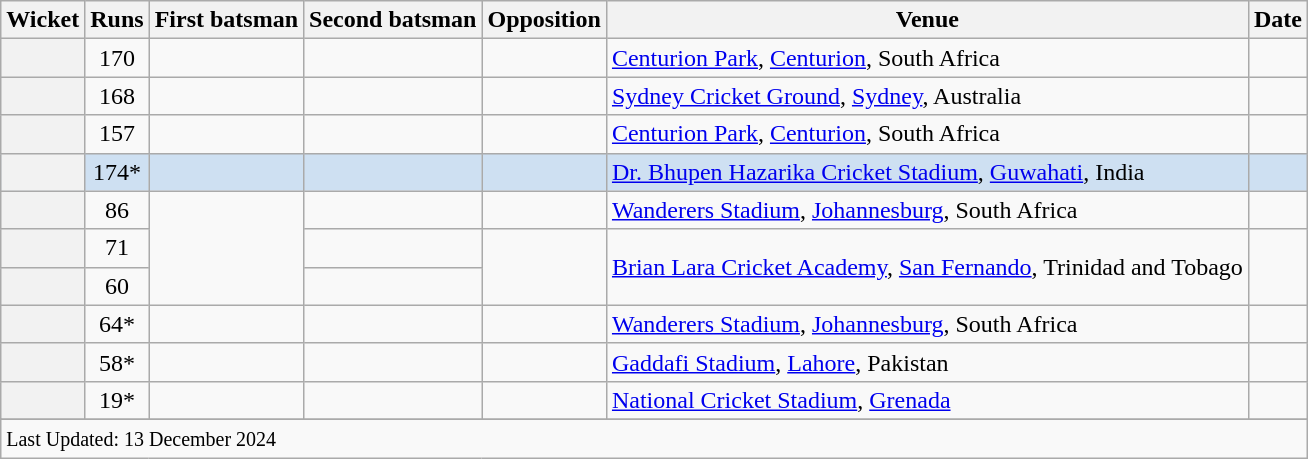<table class="wikitable plainrowheaders sortable">
<tr>
<th scope=col>Wicket</th>
<th scope=col>Runs</th>
<th scope=col>First batsman</th>
<th scope=col>Second batsman</th>
<th scope=col>Opposition</th>
<th scope=col>Venue</th>
<th scope=col>Date</th>
</tr>
<tr>
<th align=center></th>
<td scope=row style=text-align:center;>170</td>
<td></td>
<td></td>
<td></td>
<td><a href='#'>Centurion Park</a>, <a href='#'>Centurion</a>, South Africa</td>
<td></td>
</tr>
<tr>
<th align=center></th>
<td scope=row style=text-align:center;>168</td>
<td></td>
<td></td>
<td></td>
<td><a href='#'>Sydney Cricket Ground</a>, <a href='#'>Sydney</a>, Australia</td>
<td></td>
</tr>
<tr>
<th align=center></th>
<td scope=row style=text-align:center;>157</td>
<td></td>
<td></td>
<td></td>
<td><a href='#'>Centurion Park</a>, <a href='#'>Centurion</a>, South Africa</td>
<td></td>
</tr>
<tr bgcolor=#cee0f2>
<th align=center></th>
<td scope=row style=text-align:center;>174*</td>
<td></td>
<td></td>
<td></td>
<td><a href='#'>Dr. Bhupen Hazarika Cricket Stadium</a>, <a href='#'>Guwahati</a>, India</td>
<td></td>
</tr>
<tr>
<th align=center></th>
<td scope=row style=text-align:center;>86</td>
<td rowspan=3></td>
<td></td>
<td></td>
<td><a href='#'>Wanderers Stadium</a>, <a href='#'>Johannesburg</a>, South Africa</td>
<td></td>
</tr>
<tr>
<th align=center></th>
<td scope=row style=text-align:center;>71</td>
<td></td>
<td rowspan=2></td>
<td rowspan=2><a href='#'>Brian Lara Cricket Academy</a>, <a href='#'>San Fernando</a>, Trinidad and Tobago</td>
<td rowspan=2></td>
</tr>
<tr>
<th align=center></th>
<td scope=row style=text-align:center;>60</td>
<td></td>
</tr>
<tr>
<th align=center></th>
<td scope=row style=text-align:center;>64*</td>
<td></td>
<td></td>
<td></td>
<td><a href='#'>Wanderers Stadium</a>, <a href='#'>Johannesburg</a>, South Africa</td>
<td></td>
</tr>
<tr>
<th align=center></th>
<td scope=row style=text-align:center;>58*</td>
<td></td>
<td></td>
<td></td>
<td><a href='#'>Gaddafi Stadium</a>, <a href='#'>Lahore</a>, Pakistan</td>
<td></td>
</tr>
<tr>
<th align=center></th>
<td scope=row style=text-align:center;>19*</td>
<td></td>
<td></td>
<td></td>
<td><a href='#'>National Cricket Stadium</a>, <a href='#'>Grenada</a></td>
<td></td>
</tr>
<tr>
</tr>
<tr class=sortbottom>
<td colspan=7><small>Last Updated: 13 December 2024</small></td>
</tr>
</table>
